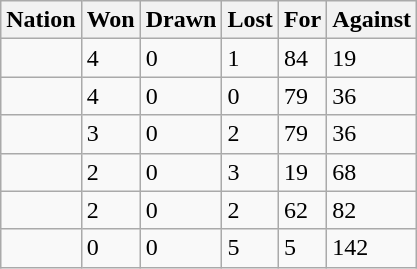<table class="wikitable">
<tr>
<th>Nation</th>
<th>Won</th>
<th>Drawn</th>
<th>Lost</th>
<th>For</th>
<th>Against</th>
</tr>
<tr>
<td></td>
<td>4</td>
<td>0</td>
<td>1</td>
<td>84</td>
<td>19</td>
</tr>
<tr>
<td></td>
<td>4</td>
<td>0</td>
<td>0</td>
<td>79</td>
<td>36</td>
</tr>
<tr>
<td></td>
<td>3</td>
<td>0</td>
<td>2</td>
<td>79</td>
<td>36</td>
</tr>
<tr>
<td></td>
<td>2</td>
<td>0</td>
<td>3</td>
<td>19</td>
<td>68</td>
</tr>
<tr>
<td></td>
<td>2</td>
<td>0</td>
<td>2</td>
<td>62</td>
<td>82</td>
</tr>
<tr>
<td></td>
<td>0</td>
<td>0</td>
<td>5</td>
<td>5</td>
<td>142</td>
</tr>
</table>
